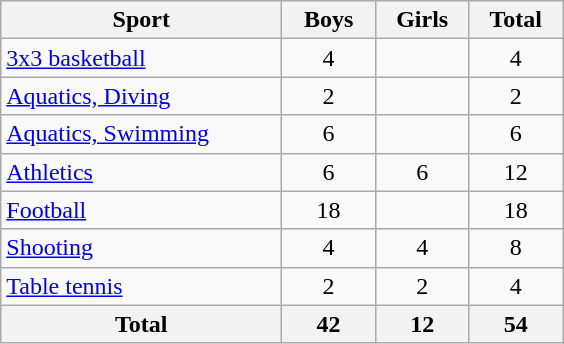<table class="wikitable sortable" style="text-align:center;">
<tr>
<th width=180>Sport</th>
<th width=55>Boys</th>
<th width=55>Girls</th>
<th width=55>Total</th>
</tr>
<tr>
<td align=left><a href='#'>3x3 basketball</a></td>
<td>4</td>
<td></td>
<td>4</td>
</tr>
<tr>
<td align=left><a href='#'>Aquatics, Diving</a></td>
<td>2</td>
<td></td>
<td>2</td>
</tr>
<tr>
<td align=left><a href='#'>Aquatics, Swimming</a></td>
<td>6</td>
<td></td>
<td>6</td>
</tr>
<tr>
<td align=left><a href='#'>Athletics</a></td>
<td>6</td>
<td>6</td>
<td>12</td>
</tr>
<tr>
<td align=left><a href='#'>Football</a></td>
<td>18</td>
<td></td>
<td>18</td>
</tr>
<tr>
<td align=left><a href='#'>Shooting</a></td>
<td>4</td>
<td>4</td>
<td>8</td>
</tr>
<tr>
<td align=left><a href='#'>Table tennis</a></td>
<td>2</td>
<td>2</td>
<td>4</td>
</tr>
<tr class="sortbottom">
<th>Total</th>
<th>42</th>
<th>12</th>
<th>54</th>
</tr>
</table>
